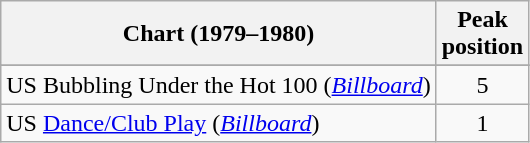<table class="wikitable sortable">
<tr>
<th>Chart (1979–1980)</th>
<th>Peak<br>position</th>
</tr>
<tr>
</tr>
<tr>
</tr>
<tr>
</tr>
<tr>
<td>US Bubbling Under the Hot 100 (<em><a href='#'>Billboard</a></em>)</td>
<td align="center">5</td>
</tr>
<tr>
<td>US <a href='#'>Dance/Club Play</a> (<em><a href='#'>Billboard</a></em>)</td>
<td align="center">1</td>
</tr>
</table>
